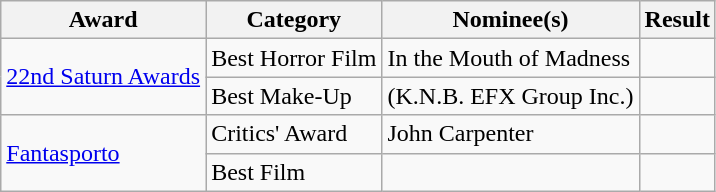<table class="wikitable">
<tr>
<th>Award</th>
<th>Category</th>
<th>Nominee(s)</th>
<th>Result</th>
</tr>
<tr>
<td rowspan=2><a href='#'>22nd Saturn Awards</a></td>
<td>Best Horror Film</td>
<td>In the Mouth of Madness</td>
<td></td>
</tr>
<tr>
<td>Best Make-Up</td>
<td>(K.N.B. EFX Group Inc.)</td>
<td></td>
</tr>
<tr>
<td rowspan=2><a href='#'>Fantasporto</a></td>
<td>Critics' Award</td>
<td>John Carpenter</td>
<td></td>
</tr>
<tr>
<td>Best Film</td>
<td></td>
<td></td>
</tr>
</table>
